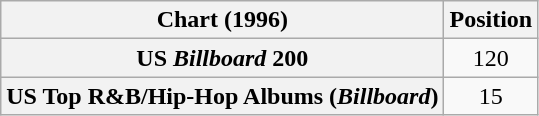<table class="wikitable sortable plainrowheaders" style="text-align:center">
<tr>
<th scope="col">Chart (1996)</th>
<th scope="col">Position</th>
</tr>
<tr>
<th scope="row">US <em>Billboard</em> 200</th>
<td>120</td>
</tr>
<tr>
<th scope="row">US Top R&B/Hip-Hop Albums (<em>Billboard</em>)</th>
<td>15</td>
</tr>
</table>
